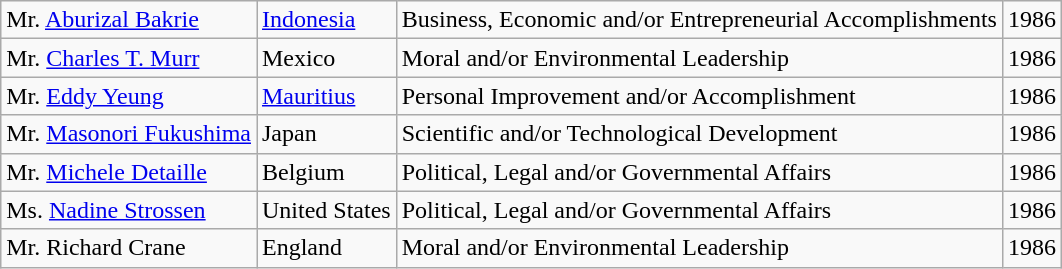<table class="wikitable">
<tr>
<td>Mr. <a href='#'>Aburizal Bakrie</a></td>
<td><a href='#'>Indonesia</a></td>
<td>Business, Economic and/or Entrepreneurial Accomplishments</td>
<td style="text-align:right;">1986</td>
</tr>
<tr>
<td>Mr. <a href='#'>Charles T. Murr</a></td>
<td>Mexico</td>
<td>Moral and/or Environmental Leadership</td>
<td style="text-align:right;">1986</td>
</tr>
<tr>
<td>Mr. <a href='#'>Eddy Yeung</a></td>
<td><a href='#'>Mauritius</a></td>
<td>Personal Improvement and/or Accomplishment</td>
<td style="text-align:right;">1986</td>
</tr>
<tr>
<td>Mr. <a href='#'>Masonori Fukushima</a></td>
<td>Japan</td>
<td>Scientific and/or Technological Development</td>
<td style="text-align:right;">1986</td>
</tr>
<tr>
<td>Mr. <a href='#'>Michele Detaille</a></td>
<td>Belgium</td>
<td>Political, Legal and/or Governmental Affairs</td>
<td style="text-align:right;">1986</td>
</tr>
<tr>
<td>Ms. <a href='#'>Nadine Strossen</a></td>
<td>United States</td>
<td>Political, Legal and/or Governmental Affairs</td>
<td style="text-align:right;">1986</td>
</tr>
<tr>
<td>Mr. Richard Crane</td>
<td>England</td>
<td>Moral and/or Environmental Leadership</td>
<td style="text-align:right;">1986</td>
</tr>
</table>
